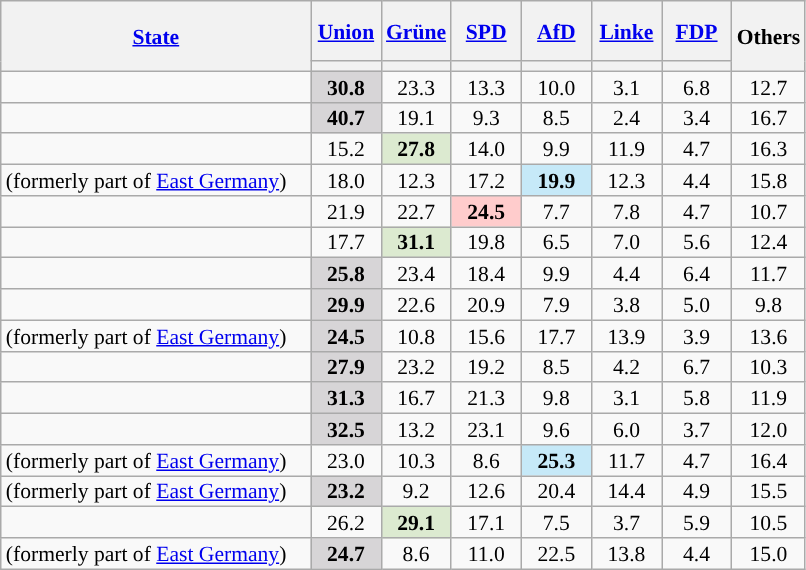<table class="wikitable sortable" style="text-align:center;font-size:90%;line-height:14px">
<tr style="height:40px;">
<th style="width:200px;" rowspan="2"><a href='#'>State</a></th>
<th style="width:40px;"><a href='#'>Union</a></th>
<th style="width:40px;"><a href='#'>Grüne</a></th>
<th style="width:40px;"><a href='#'>SPD</a></th>
<th style="width:40px;"><a href='#'>AfD</a></th>
<th style="width:40px;"><a href='#'>Linke</a></th>
<th style="width:40px;"><a href='#'>FDP</a></th>
<th class="unsortable" style="width:40px;" rowspan="2">Others</th>
</tr>
<tr>
<th style="background:"></th>
<th style="background:"></th>
<th style="background:"></th>
<th style="background:"></th>
<th style="background:"></th>
<th style="background:"></th>
</tr>
<tr>
<td align="left"></td>
<td style="background:#D7D5D7;"><strong>30.8</strong></td>
<td>23.3</td>
<td>13.3</td>
<td>10.0</td>
<td>3.1</td>
<td>6.8</td>
<td>12.7</td>
</tr>
<tr>
<td align="left"></td>
<td style="background:#D7D5D7;"><strong>40.7</strong></td>
<td>19.1</td>
<td>9.3</td>
<td>8.5</td>
<td>2.4</td>
<td>3.4</td>
<td>16.7</td>
</tr>
<tr>
<td align="left"></td>
<td>15.2</td>
<td style="background:#DCEAD0;"><strong>27.8</strong></td>
<td>14.0</td>
<td>9.9</td>
<td>11.9</td>
<td>4.7</td>
<td>16.3</td>
</tr>
<tr>
<td align="left"> (formerly part of <a href='#'>East Germany</a>)</td>
<td>18.0</td>
<td>12.3</td>
<td>17.2</td>
<td style="background:#C6E9F8;"><strong>19.9</strong></td>
<td>12.3</td>
<td>4.4</td>
<td>15.8</td>
</tr>
<tr>
<td align="left"></td>
<td>21.9</td>
<td>22.7</td>
<td style="background:#FFCCCC"><strong>24.5</strong></td>
<td>7.7</td>
<td>7.8</td>
<td>4.7</td>
<td>10.7</td>
</tr>
<tr>
<td align="left"></td>
<td>17.7</td>
<td style="background:#DCEAD0;"><strong>31.1</strong></td>
<td>19.8</td>
<td>6.5</td>
<td>7.0</td>
<td>5.6</td>
<td>12.4</td>
</tr>
<tr>
<td align="left"></td>
<td style="background:#D7D5D7;"><strong>25.8</strong></td>
<td>23.4</td>
<td>18.4</td>
<td>9.9</td>
<td>4.4</td>
<td>6.4</td>
<td>11.7</td>
</tr>
<tr>
<td align="left"></td>
<td style="background:#D7D5D7;"><strong>29.9</strong></td>
<td>22.6</td>
<td>20.9</td>
<td>7.9</td>
<td>3.8</td>
<td>5.0</td>
<td>9.8</td>
</tr>
<tr>
<td align="left"> (formerly part of <a href='#'>East Germany</a>)</td>
<td style="background:#D7D5D7;"><strong>24.5</strong></td>
<td>10.8</td>
<td>15.6</td>
<td>17.7</td>
<td>13.9</td>
<td>3.9</td>
<td>13.6</td>
</tr>
<tr>
<td align="left"></td>
<td style="background:#D7D5D7;"><strong>27.9</strong></td>
<td>23.2</td>
<td>19.2</td>
<td>8.5</td>
<td>4.2</td>
<td>6.7</td>
<td>10.3</td>
</tr>
<tr>
<td align="left"></td>
<td style="background:#D7D5D7;"><strong>31.3</strong></td>
<td>16.7</td>
<td>21.3</td>
<td>9.8</td>
<td>3.1</td>
<td>5.8</td>
<td>11.9</td>
</tr>
<tr>
<td align="left"></td>
<td style="background:#D7D5D7;"><strong>32.5</strong></td>
<td>13.2</td>
<td>23.1</td>
<td>9.6</td>
<td>6.0</td>
<td>3.7</td>
<td>12.0</td>
</tr>
<tr>
<td align="left"> (formerly part of <a href='#'>East Germany</a>)</td>
<td>23.0</td>
<td>10.3</td>
<td>8.6</td>
<td style="background:#C6E9F8;"><strong>25.3</strong></td>
<td>11.7</td>
<td>4.7</td>
<td>16.4</td>
</tr>
<tr>
<td align="left"> (formerly part of <a href='#'>East Germany</a>)</td>
<td style="background:#D7D5D7;"><strong>23.2</strong></td>
<td>9.2</td>
<td>12.6</td>
<td>20.4</td>
<td>14.4</td>
<td>4.9</td>
<td>15.5</td>
</tr>
<tr>
<td align="left"></td>
<td>26.2</td>
<td style="background:#DCEAD0;"><strong>29.1</strong></td>
<td>17.1</td>
<td>7.5</td>
<td>3.7</td>
<td>5.9</td>
<td>10.5</td>
</tr>
<tr>
<td align="left"> (formerly part of <a href='#'>East Germany</a>)</td>
<td style="background:#D7D5D7;"><strong>24.7</strong></td>
<td>8.6</td>
<td>11.0</td>
<td>22.5</td>
<td>13.8</td>
<td>4.4</td>
<td>15.0</td>
</tr>
</table>
